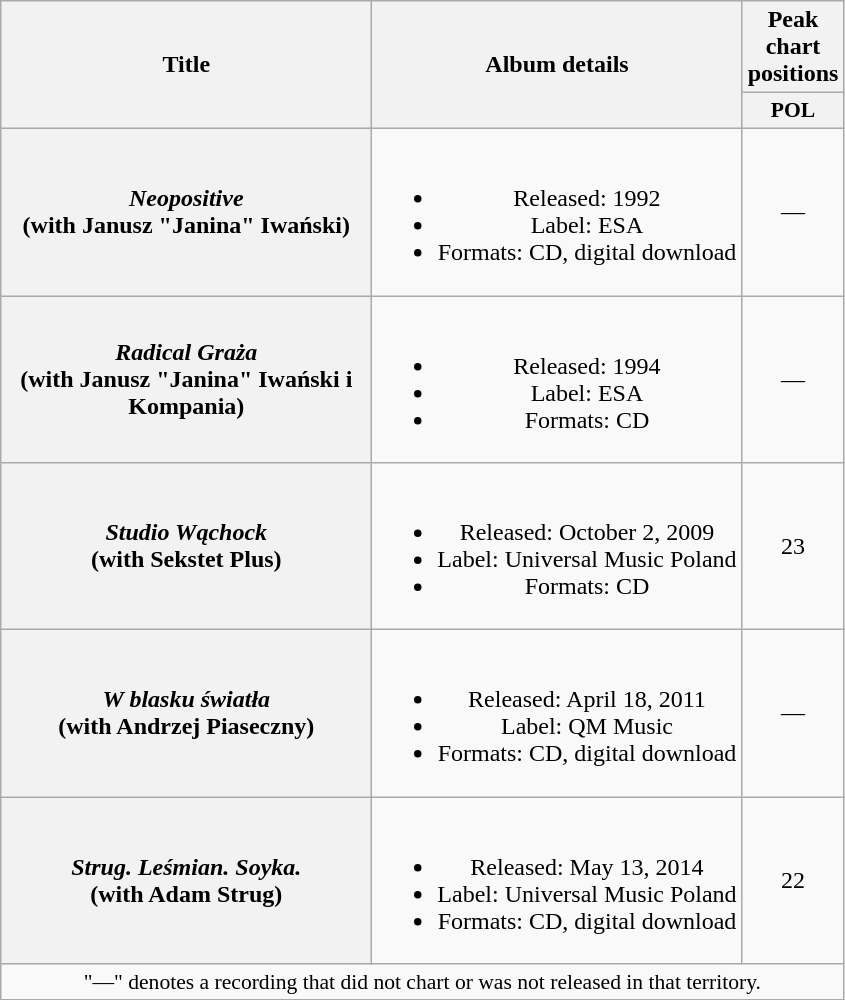<table class="wikitable plainrowheaders" style="text-align:center;">
<tr>
<th scope="col" rowspan="2" style="width:15em;">Title</th>
<th scope="col" rowspan="2">Album details</th>
<th scope="col">Peak chart positions</th>
</tr>
<tr>
<th scope="col" style="width:3em;font-size:90%;">POL<br></th>
</tr>
<tr>
<th scope="row"><em>Neopositive</em><br>(with Janusz "Janina" Iwański)</th>
<td><br><ul><li>Released: 1992</li><li>Label: ESA</li><li>Formats: CD, digital download</li></ul></td>
<td>—</td>
</tr>
<tr>
<th scope="row"><em>Radical Graża</em><br>(with Janusz "Janina" Iwański i Kompania)</th>
<td><br><ul><li>Released: 1994</li><li>Label: ESA</li><li>Formats: CD</li></ul></td>
<td>—</td>
</tr>
<tr>
<th scope="row"><em>Studio Wąchock</em><br>(with Sekstet Plus)</th>
<td><br><ul><li>Released: October 2, 2009</li><li>Label: Universal Music Poland</li><li>Formats: CD</li></ul></td>
<td>23</td>
</tr>
<tr>
<th scope="row"><em>W blasku światła</em><br>(with Andrzej Piaseczny)</th>
<td><br><ul><li>Released: April 18, 2011</li><li>Label:  QM Music</li><li>Formats: CD, digital download</li></ul></td>
<td>—</td>
</tr>
<tr>
<th scope="row"><em>Strug. Leśmian. Soyka.</em><br>(with Adam Strug)</th>
<td><br><ul><li>Released: May 13, 2014</li><li>Label: Universal Music Poland</li><li>Formats: CD, digital download</li></ul></td>
<td>22</td>
</tr>
<tr>
<td colspan="20" style="font-size:90%">"—" denotes a recording that did not chart or was not released in that territory.</td>
</tr>
</table>
